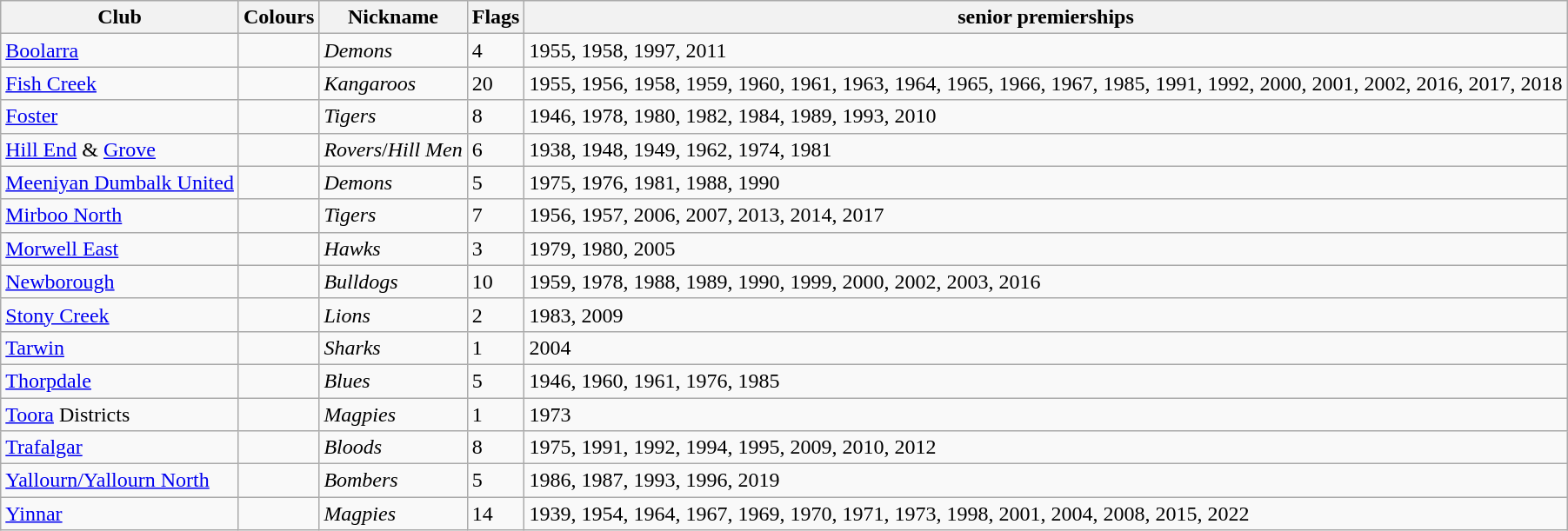<table class="wikitable">
<tr>
<th>Club</th>
<th>Colours</th>
<th>Nickname</th>
<th>Flags</th>
<th>senior premierships</th>
</tr>
<tr>
<td><a href='#'>Boolarra</a></td>
<td></td>
<td><em>Demons</em></td>
<td>4</td>
<td>1955, 1958, 1997, 2011</td>
</tr>
<tr>
<td><a href='#'>Fish Creek</a></td>
<td></td>
<td><em>Kangaroos</em></td>
<td>20</td>
<td>1955, 1956, 1958, 1959, 1960, 1961, 1963, 1964, 1965, 1966, 1967, 1985, 1991, 1992, 2000, 2001, 2002, 2016, 2017, 2018</td>
</tr>
<tr>
<td><a href='#'>Foster</a></td>
<td></td>
<td><em>Tigers</em></td>
<td>8</td>
<td>1946, 1978, 1980, 1982, 1984, 1989, 1993, 2010</td>
</tr>
<tr>
<td><a href='#'>Hill End</a> & <a href='#'>Grove</a></td>
<td></td>
<td><em>Rovers</em>/<em>Hill Men</em></td>
<td>6</td>
<td>1938, 1948, 1949, 1962, 1974, 1981</td>
</tr>
<tr>
<td><a href='#'>Meeniyan Dumbalk United</a></td>
<td></td>
<td><em>Demons</em></td>
<td>5</td>
<td>1975, 1976, 1981, 1988, 1990</td>
</tr>
<tr>
<td><a href='#'>Mirboo North</a></td>
<td></td>
<td><em>Tigers</em></td>
<td>7</td>
<td>1956, 1957, 2006, 2007, 2013, 2014, 2017</td>
</tr>
<tr>
<td><a href='#'>Morwell East</a></td>
<td></td>
<td><em>Hawks</em></td>
<td>3</td>
<td>1979, 1980, 2005</td>
</tr>
<tr>
<td><a href='#'>Newborough</a></td>
<td></td>
<td><em>Bulldogs</em></td>
<td>10</td>
<td>1959, 1978, 1988, 1989, 1990, 1999, 2000, 2002, 2003, 2016</td>
</tr>
<tr>
<td><a href='#'>Stony Creek</a></td>
<td></td>
<td><em>Lions</em></td>
<td>2</td>
<td>1983, 2009</td>
</tr>
<tr>
<td><a href='#'>Tarwin</a></td>
<td></td>
<td><em>Sharks</em></td>
<td>1</td>
<td>2004</td>
</tr>
<tr>
<td><a href='#'>Thorpdale</a></td>
<td></td>
<td><em>Blues</em></td>
<td>5</td>
<td>1946, 1960, 1961, 1976, 1985</td>
</tr>
<tr>
<td><a href='#'>Toora</a> Districts</td>
<td></td>
<td><em>Magpies</em></td>
<td>1</td>
<td>1973</td>
</tr>
<tr>
<td><a href='#'>Trafalgar</a></td>
<td></td>
<td><em>Bloods</em></td>
<td>8</td>
<td>1975, 1991, 1992, 1994, 1995, 2009, 2010, 2012</td>
</tr>
<tr>
<td><a href='#'>Yallourn/Yallourn North</a></td>
<td></td>
<td><em>Bombers</em></td>
<td>5</td>
<td>1986, 1987, 1993, 1996, 2019</td>
</tr>
<tr>
<td><a href='#'>Yinnar</a></td>
<td></td>
<td><em>Magpies</em></td>
<td>14</td>
<td>1939, 1954, 1964, 1967, 1969, 1970, 1971, 1973, 1998, 2001, 2004, 2008, 2015, 2022</td>
</tr>
</table>
